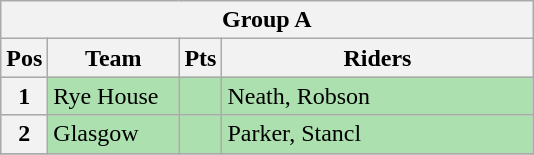<table class="wikitable">
<tr>
<th colspan="4">Group A</th>
</tr>
<tr>
<th width=20>Pos</th>
<th width=80>Team</th>
<th width=20>Pts</th>
<th width=200>Riders</th>
</tr>
<tr style="background:#ACE1AF;">
<th>1</th>
<td>Rye House</td>
<td></td>
<td>Neath, Robson</td>
</tr>
<tr style="background:#ACE1AF;">
<th>2</th>
<td>Glasgow</td>
<td></td>
<td>Parker, Stancl</td>
</tr>
<tr>
</tr>
</table>
